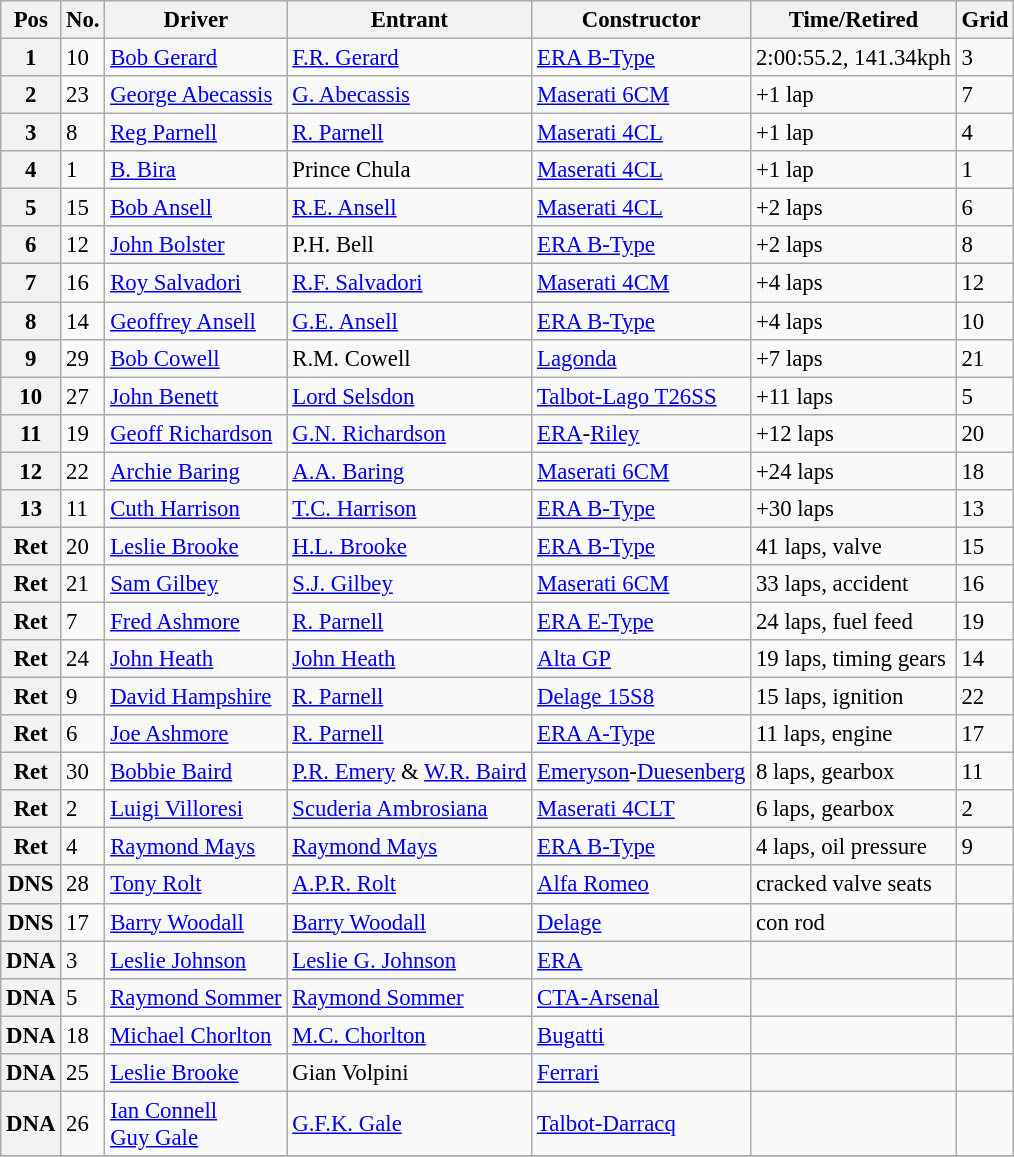<table class="wikitable sortable" style="font-size: 95%;">
<tr>
<th>Pos</th>
<th>No.</th>
<th>Driver</th>
<th>Entrant</th>
<th>Constructor</th>
<th>Time/Retired</th>
<th>Grid</th>
</tr>
<tr>
<th>1</th>
<td>10</td>
<td> <a href='#'>Bob Gerard</a></td>
<td><a href='#'>F.R. Gerard</a></td>
<td><a href='#'>ERA B-Type</a></td>
<td>2:00:55.2, 141.34kph</td>
<td>3</td>
</tr>
<tr>
<th>2</th>
<td>23</td>
<td> <a href='#'>George Abecassis</a></td>
<td><a href='#'>G. Abecassis</a></td>
<td><a href='#'>Maserati 6CM</a></td>
<td>+1 lap</td>
<td>7</td>
</tr>
<tr>
<th>3</th>
<td>8</td>
<td> <a href='#'>Reg Parnell</a></td>
<td><a href='#'>R. Parnell</a></td>
<td><a href='#'>Maserati 4CL</a></td>
<td>+1 lap</td>
<td>4</td>
</tr>
<tr>
<th>4</th>
<td>1</td>
<td> <a href='#'>B. Bira</a></td>
<td>Prince Chula</td>
<td><a href='#'>Maserati 4CL</a></td>
<td>+1 lap</td>
<td>1</td>
</tr>
<tr>
<th>5</th>
<td>15</td>
<td> <a href='#'>Bob Ansell</a></td>
<td><a href='#'>R.E. Ansell</a></td>
<td><a href='#'>Maserati 4CL</a></td>
<td>+2 laps</td>
<td>6</td>
</tr>
<tr>
<th>6</th>
<td>12</td>
<td> <a href='#'>John Bolster</a></td>
<td>P.H. Bell</td>
<td><a href='#'>ERA B-Type</a></td>
<td>+2 laps</td>
<td>8</td>
</tr>
<tr>
<th>7</th>
<td>16</td>
<td> <a href='#'>Roy Salvadori</a></td>
<td><a href='#'>R.F. Salvadori</a></td>
<td><a href='#'>Maserati 4CM</a></td>
<td>+4 laps</td>
<td>12</td>
</tr>
<tr>
<th>8</th>
<td>14</td>
<td> <a href='#'>Geoffrey Ansell</a></td>
<td><a href='#'>G.E. Ansell</a></td>
<td><a href='#'>ERA B-Type</a></td>
<td>+4 laps</td>
<td>10</td>
</tr>
<tr>
<th>9</th>
<td>29</td>
<td> <a href='#'>Bob Cowell</a></td>
<td>R.M. Cowell</td>
<td><a href='#'>Lagonda</a></td>
<td>+7 laps</td>
<td>21</td>
</tr>
<tr>
<th>10</th>
<td>27</td>
<td> <a href='#'>John Benett</a></td>
<td><a href='#'>Lord Selsdon</a></td>
<td><a href='#'>Talbot-Lago T26SS</a></td>
<td>+11 laps</td>
<td>5</td>
</tr>
<tr>
<th>11</th>
<td>19</td>
<td> <a href='#'>Geoff Richardson</a></td>
<td><a href='#'>G.N. Richardson</a></td>
<td><a href='#'>ERA</a>-<a href='#'>Riley</a></td>
<td>+12 laps</td>
<td>20</td>
</tr>
<tr>
<th>12</th>
<td>22</td>
<td> <a href='#'>Archie Baring</a></td>
<td><a href='#'>A.A. Baring</a></td>
<td><a href='#'>Maserati 6CM</a></td>
<td>+24 laps</td>
<td>18</td>
</tr>
<tr>
<th>13</th>
<td>11</td>
<td> <a href='#'>Cuth Harrison</a></td>
<td><a href='#'>T.C. Harrison</a></td>
<td><a href='#'>ERA B-Type</a></td>
<td>+30 laps</td>
<td>13</td>
</tr>
<tr>
<th>Ret</th>
<td>20</td>
<td> <a href='#'>Leslie Brooke</a></td>
<td><a href='#'>H.L. Brooke</a></td>
<td><a href='#'>ERA B-Type</a></td>
<td>41 laps, valve</td>
<td>15</td>
</tr>
<tr>
<th>Ret</th>
<td>21</td>
<td> <a href='#'>Sam Gilbey</a></td>
<td><a href='#'>S.J. Gilbey</a></td>
<td><a href='#'>Maserati 6CM</a></td>
<td>33 laps, accident</td>
<td>16</td>
</tr>
<tr>
<th>Ret</th>
<td>7</td>
<td> <a href='#'>Fred Ashmore</a></td>
<td><a href='#'>R. Parnell</a></td>
<td><a href='#'>ERA E-Type</a></td>
<td>24 laps, fuel feed</td>
<td>19</td>
</tr>
<tr>
<th>Ret</th>
<td>24</td>
<td> <a href='#'>John Heath</a></td>
<td><a href='#'>John Heath</a></td>
<td><a href='#'>Alta GP</a></td>
<td>19 laps, timing gears</td>
<td>14</td>
</tr>
<tr>
<th>Ret</th>
<td>9</td>
<td> <a href='#'>David Hampshire</a></td>
<td><a href='#'>R. Parnell</a></td>
<td><a href='#'>Delage 15S8</a></td>
<td>15 laps, ignition</td>
<td>22</td>
</tr>
<tr>
<th>Ret</th>
<td>6</td>
<td> <a href='#'>Joe Ashmore</a></td>
<td><a href='#'>R. Parnell</a></td>
<td><a href='#'>ERA A-Type</a></td>
<td>11 laps, engine</td>
<td>17</td>
</tr>
<tr>
<th>Ret</th>
<td>30</td>
<td> <a href='#'>Bobbie Baird</a></td>
<td><a href='#'>P.R. Emery</a> & <a href='#'>W.R. Baird</a></td>
<td><a href='#'>Emeryson</a>-<a href='#'>Duesenberg</a></td>
<td>8 laps, gearbox</td>
<td>11</td>
</tr>
<tr>
<th>Ret</th>
<td>2</td>
<td> <a href='#'>Luigi Villoresi</a></td>
<td><a href='#'>Scuderia Ambrosiana</a></td>
<td><a href='#'>Maserati 4CLT</a></td>
<td>6 laps, gearbox</td>
<td>2</td>
</tr>
<tr>
<th>Ret</th>
<td>4</td>
<td> <a href='#'>Raymond Mays</a></td>
<td><a href='#'>Raymond Mays</a></td>
<td><a href='#'>ERA B-Type</a></td>
<td>4 laps, oil pressure</td>
<td>9</td>
</tr>
<tr>
<th>DNS</th>
<td>28</td>
<td> <a href='#'>Tony Rolt</a></td>
<td><a href='#'>A.P.R. Rolt</a></td>
<td><a href='#'>Alfa Romeo</a></td>
<td>cracked valve seats</td>
<td></td>
</tr>
<tr>
<th>DNS</th>
<td>17</td>
<td> <a href='#'>Barry Woodall</a></td>
<td><a href='#'>Barry Woodall</a></td>
<td><a href='#'>Delage</a></td>
<td>con rod</td>
<td></td>
</tr>
<tr>
<th>DNA</th>
<td>3</td>
<td> <a href='#'>Leslie Johnson</a></td>
<td><a href='#'>Leslie G. Johnson</a></td>
<td><a href='#'>ERA</a></td>
<td></td>
<td></td>
</tr>
<tr>
<th>DNA</th>
<td>5</td>
<td> <a href='#'>Raymond Sommer</a></td>
<td><a href='#'>Raymond Sommer</a></td>
<td><a href='#'>CTA-Arsenal</a></td>
<td></td>
<td></td>
</tr>
<tr>
<th>DNA</th>
<td>18</td>
<td> <a href='#'>Michael Chorlton</a></td>
<td><a href='#'>M.C. Chorlton</a></td>
<td><a href='#'>Bugatti</a></td>
<td></td>
<td></td>
</tr>
<tr>
<th>DNA</th>
<td>25</td>
<td> <a href='#'>Leslie Brooke</a></td>
<td>Gian Volpini</td>
<td><a href='#'>Ferrari</a></td>
<td></td>
<td></td>
</tr>
<tr>
<th>DNA</th>
<td>26</td>
<td> <a href='#'>Ian Connell</a><br><a href='#'>Guy Gale</a></td>
<td><a href='#'>G.F.K. Gale</a></td>
<td><a href='#'>Talbot-Darracq</a></td>
<td></td>
<td></td>
</tr>
<tr>
</tr>
</table>
